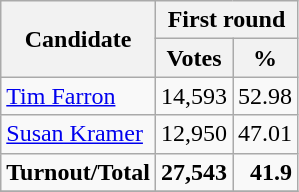<table class=wikitable style=text-align:right>
<tr>
<th rowspan=2>Candidate</th>
<th colspan=2>First round</th>
</tr>
<tr>
<th>Votes</th>
<th>%</th>
</tr>
<tr>
<td align=left><a href='#'>Tim Farron</a></td>
<td>14,593</td>
<td>52.98</td>
</tr>
<tr>
<td align=left><a href='#'>Susan Kramer</a></td>
<td>12,950</td>
<td>47.01</td>
</tr>
<tr>
<td align=left><strong>Turnout/Total</strong></td>
<td><strong>27,543</strong></td>
<td><strong>41.9</strong></td>
</tr>
<tr>
</tr>
</table>
